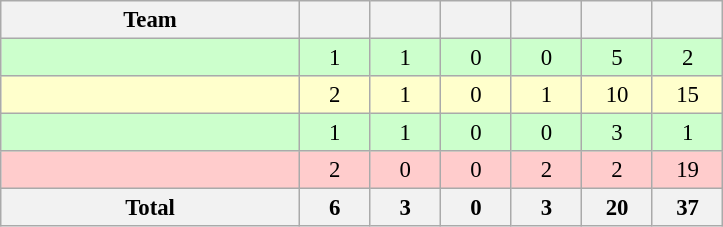<table class="wikitable" style="font-size:95%; text-align:center">
<tr>
<th width=192>Team</th>
<th width=40></th>
<th width=40></th>
<th width=40></th>
<th width=40></th>
<th width=40></th>
<th width=40></th>
</tr>
<tr style="background:#ccffcc;">
<td style="text-align:left;"></td>
<td>1</td>
<td>1</td>
<td>0</td>
<td>0</td>
<td>5</td>
<td>2</td>
</tr>
<tr style="background:#ffffcc;">
<td style="text-align:left;"></td>
<td>2</td>
<td>1</td>
<td>0</td>
<td>1</td>
<td>10</td>
<td>15</td>
</tr>
<tr style="background:#ccffcc;">
<td style="text-align:left;"></td>
<td>1</td>
<td>1</td>
<td>0</td>
<td>0</td>
<td>3</td>
<td>1</td>
</tr>
<tr style="background:#ffcccc;">
<td style="text-align:left;"></td>
<td>2</td>
<td>0</td>
<td>0</td>
<td>2</td>
<td>2</td>
<td>19</td>
</tr>
<tr>
<th>Total</th>
<th>6</th>
<th>3</th>
<th>0</th>
<th>3</th>
<th>20</th>
<th>37</th>
</tr>
</table>
